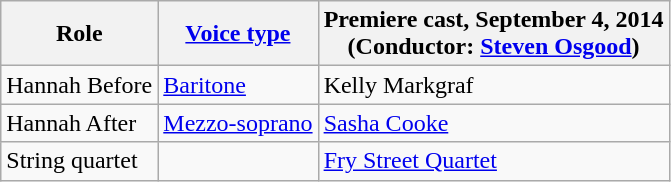<table class="wikitable">
<tr>
<th>Role</th>
<th><a href='#'>Voice type</a></th>
<th>Premiere cast, September 4, 2014<br>(Conductor: <a href='#'>Steven Osgood</a>)</th>
</tr>
<tr>
<td>Hannah Before</td>
<td><a href='#'>Baritone</a></td>
<td>Kelly Markgraf</td>
</tr>
<tr>
<td>Hannah After</td>
<td><a href='#'>Mezzo-soprano</a></td>
<td><a href='#'>Sasha Cooke</a></td>
</tr>
<tr>
<td>String quartet</td>
<td></td>
<td><a href='#'>Fry Street Quartet</a></td>
</tr>
</table>
